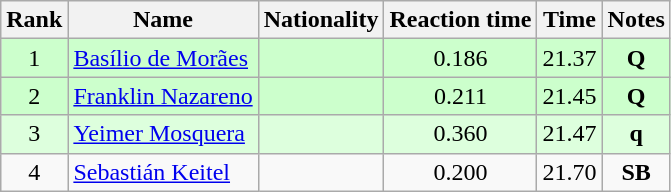<table class="wikitable sortable" style="text-align:center">
<tr>
<th>Rank</th>
<th>Name</th>
<th>Nationality</th>
<th>Reaction time</th>
<th>Time</th>
<th>Notes</th>
</tr>
<tr bgcolor=ccffcc>
<td>1</td>
<td align=left><a href='#'>Basílio de Morães</a></td>
<td align=left></td>
<td>0.186</td>
<td>21.37</td>
<td><strong>Q</strong></td>
</tr>
<tr bgcolor=ccffcc>
<td>2</td>
<td align=left><a href='#'>Franklin Nazareno</a></td>
<td align=left></td>
<td>0.211</td>
<td>21.45</td>
<td><strong>Q</strong></td>
</tr>
<tr bgcolor=ddffdd>
<td>3</td>
<td align=left><a href='#'>Yeimer Mosquera</a></td>
<td align=left></td>
<td>0.360</td>
<td>21.47</td>
<td><strong>q</strong></td>
</tr>
<tr>
<td>4</td>
<td align=left><a href='#'>Sebastián Keitel</a></td>
<td align=left></td>
<td>0.200</td>
<td>21.70</td>
<td><strong>SB</strong></td>
</tr>
</table>
